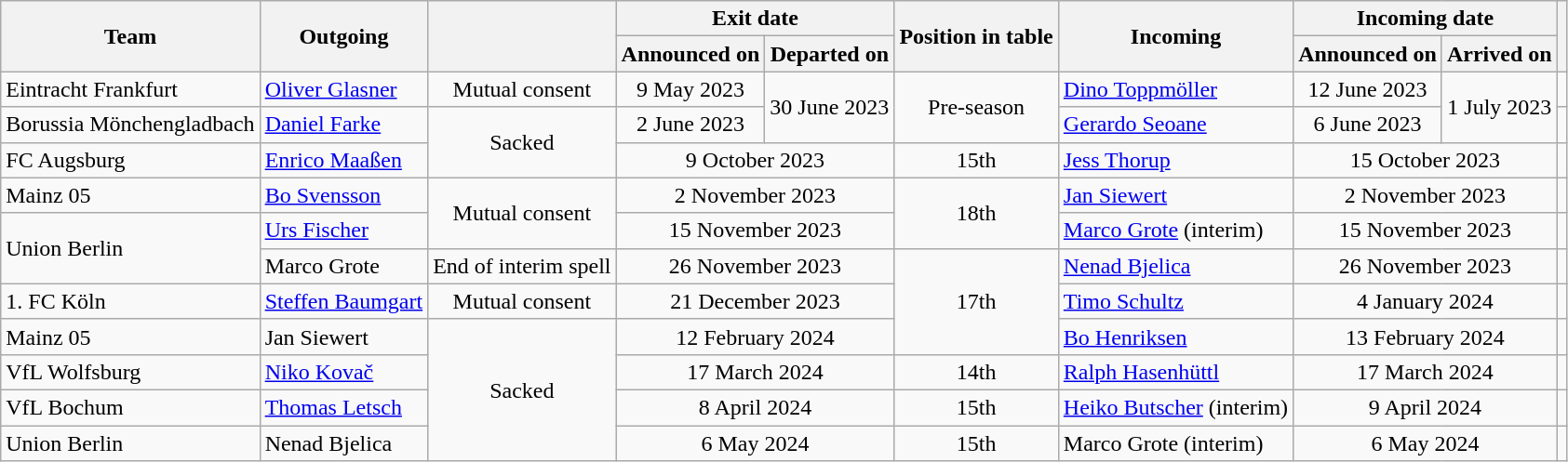<table class="wikitable" style="text-align:center">
<tr>
<th rowspan="2">Team</th>
<th rowspan="2">Outgoing</th>
<th rowspan="2"></th>
<th colspan="2">Exit date</th>
<th rowspan="2">Position in table</th>
<th rowspan="2">Incoming</th>
<th colspan="2">Incoming date</th>
<th rowspan="2"></th>
</tr>
<tr>
<th>Announced on</th>
<th>Departed on</th>
<th>Announced on</th>
<th>Arrived on</th>
</tr>
<tr>
<td align="left">Eintracht Frankfurt</td>
<td align="left"> <a href='#'>Oliver Glasner</a></td>
<td>Mutual consent</td>
<td>9 May 2023</td>
<td rowspan=2>30 June 2023</td>
<td rowspan=2>Pre-season</td>
<td align="left"> <a href='#'>Dino Toppmöller</a></td>
<td>12 June 2023</td>
<td rowspan=2>1 July 2023</td>
<td></td>
</tr>
<tr>
<td align="left">Borussia Mönchengladbach</td>
<td align="left"> <a href='#'>Daniel Farke</a></td>
<td rowspan=2>Sacked</td>
<td>2 June 2023</td>
<td align="left"> <a href='#'>Gerardo Seoane</a></td>
<td>6 June 2023</td>
<td></td>
</tr>
<tr>
<td align="left">FC Augsburg</td>
<td align="left"> <a href='#'>Enrico Maaßen</a></td>
<td colspan=2>9 October 2023</td>
<td>15th</td>
<td align="left"> <a href='#'>Jess Thorup</a></td>
<td colspan=2>15 October 2023</td>
<td></td>
</tr>
<tr>
<td align="left">Mainz 05</td>
<td align="left"> <a href='#'>Bo Svensson</a></td>
<td rowspan=2>Mutual consent</td>
<td colspan=2>2 November 2023</td>
<td rowspan=2>18th</td>
<td align="left"> <a href='#'>Jan Siewert</a></td>
<td colspan=2>2 November 2023</td>
<td></td>
</tr>
<tr>
<td align="left" rowspan="2">Union Berlin</td>
<td align="left"> <a href='#'>Urs Fischer</a></td>
<td colspan=2>15 November 2023</td>
<td align="left"> <a href='#'>Marco Grote</a> (interim)</td>
<td colspan=2>15 November 2023</td>
<td></td>
</tr>
<tr>
<td align="left"> Marco Grote</td>
<td>End of interim spell</td>
<td colspan=2>26 November 2023</td>
<td rowspan=3>17th</td>
<td align="left"> <a href='#'>Nenad Bjelica</a></td>
<td colspan=2>26 November 2023</td>
<td></td>
</tr>
<tr>
<td align="left">1. FC Köln</td>
<td align="left"> <a href='#'>Steffen Baumgart</a></td>
<td>Mutual consent</td>
<td colspan=2>21 December 2023</td>
<td align="left"> <a href='#'>Timo Schultz</a></td>
<td colspan=2>4 January 2024</td>
<td></td>
</tr>
<tr>
<td align="left">Mainz 05</td>
<td align="left"> Jan Siewert</td>
<td rowspan=4>Sacked</td>
<td colspan=2>12 February 2024</td>
<td align="left"> <a href='#'>Bo Henriksen</a></td>
<td colspan=2>13 February 2024</td>
<td></td>
</tr>
<tr>
<td align="left">VfL Wolfsburg</td>
<td align="left"> <a href='#'>Niko Kovač</a></td>
<td colspan=2>17 March 2024</td>
<td>14th</td>
<td align="left"> <a href='#'>Ralph Hasenhüttl</a></td>
<td colspan=2>17 March 2024</td>
<td></td>
</tr>
<tr>
<td align="left">VfL Bochum</td>
<td align="left"> <a href='#'>Thomas Letsch</a></td>
<td colspan=2>8 April 2024</td>
<td>15th</td>
<td align="left"> <a href='#'>Heiko Butscher</a> (interim)</td>
<td colspan=2>9 April 2024</td>
<td></td>
</tr>
<tr>
<td align="left">Union Berlin</td>
<td align="left"> Nenad Bjelica</td>
<td colspan=2>6 May 2024</td>
<td>15th</td>
<td align="left"> Marco Grote (interim)</td>
<td colspan=2>6 May 2024</td>
<td></td>
</tr>
</table>
